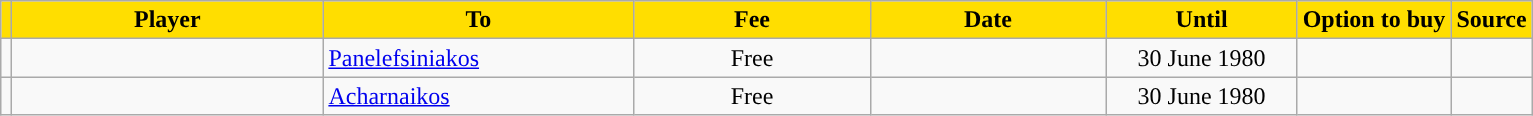<table class="wikitable sortable">
<tr>
<th style="background:#FFDE00"></th>
<th width=200 style="background:#FFDE00">Player</th>
<th width=200 style="background:#FFDE00">To</th>
<th width=150 style="background:#FFDE00">Fee</th>
<th width=150 style="background:#FFDE00">Date</th>
<th width=120 style="background:#FFDE00">Until</th>
<th style="background:#FFDE00">Option to buy</th>
<th style="background:#FFDE00">Source</th>
</tr>
<tr>
<td align=center></td>
<td></td>
<td> <a href='#'>Panelefsiniakos</a></td>
<td align=center>Free</td>
<td align=center></td>
<td align=center>30 June 1980</td>
<td align=center></td>
<td align=center></td>
</tr>
<tr>
<td align=center></td>
<td></td>
<td> <a href='#'>Acharnaikos</a></td>
<td align=center>Free</td>
<td align=center></td>
<td align=center>30 June 1980</td>
<td align=center></td>
<td align=center></td>
</tr>
</table>
